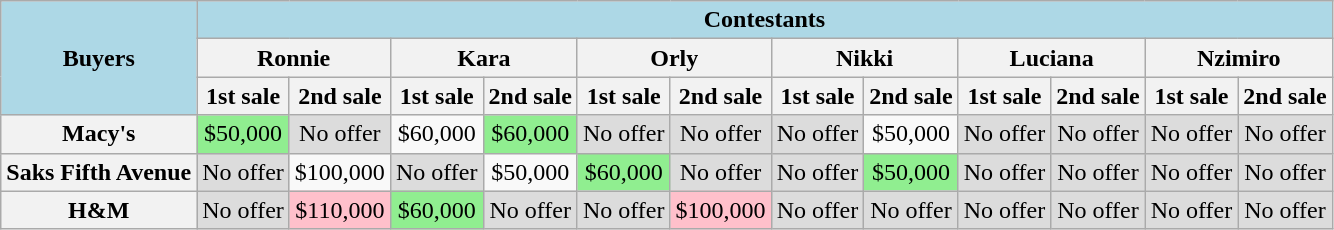<table class="wikitable" style="text-align:center">
<tr style="background:lightblue;">
<td rowspan="3"><strong>Buyers</strong></td>
<td colspan="12"><strong>Contestants</strong></td>
</tr>
<tr>
<th colspan=2>Ronnie</th>
<th colspan=2>Kara</th>
<th colspan=2>Orly</th>
<th colspan=2>Nikki</th>
<th colspan=2>Luciana</th>
<th colspan=2>Nzimiro</th>
</tr>
<tr>
<th>1st sale</th>
<th>2nd sale</th>
<th>1st sale</th>
<th>2nd sale</th>
<th>1st sale</th>
<th>2nd sale</th>
<th>1st sale</th>
<th>2nd sale</th>
<th>1st sale</th>
<th>2nd sale</th>
<th>1st sale</th>
<th>2nd sale</th>
</tr>
<tr>
<th>Macy's</th>
<td style="background:lightgreen;">$50,000</td>
<td bgcolor=#DCDCDC>No offer</td>
<td>$60,000</td>
<td style="background:lightgreen;">$60,000</td>
<td bgcolor=#DCDCDC>No offer</td>
<td bgcolor=#DCDCDC>No offer</td>
<td bgcolor=#DCDCDC>No offer</td>
<td>$50,000</td>
<td bgcolor=#DCDCDC>No offer</td>
<td bgcolor=#DCDCDC>No offer</td>
<td bgcolor=#DCDCDC>No offer</td>
<td bgcolor=#DCDCDC>No offer</td>
</tr>
<tr>
<th>Saks Fifth Avenue</th>
<td bgcolor=#DCDCDC>No offer</td>
<td>$100,000</td>
<td bgcolor=#DCDCDC>No offer</td>
<td>$50,000</td>
<td style="background:lightgreen;">$60,000</td>
<td bgcolor=#DCDCDC>No offer</td>
<td bgcolor=#DCDCDC>No offer</td>
<td style="background:lightgreen;">$50,000</td>
<td bgcolor=#DCDCDC>No offer</td>
<td bgcolor=#DCDCDC>No offer</td>
<td bgcolor=#DCDCDC>No offer</td>
<td bgcolor=#DCDCDC>No offer</td>
</tr>
<tr>
<th>H&M</th>
<td bgcolor=#DCDCDC>No offer</td>
<td style="background:pink;">$110,000</td>
<td style="background:lightgreen;">$60,000</td>
<td bgcolor=#DCDCDC>No offer</td>
<td bgcolor=#DCDCDC>No offer</td>
<td style="background:pink;">$100,000</td>
<td bgcolor=#DCDCDC>No offer</td>
<td bgcolor=#DCDCDC>No offer</td>
<td bgcolor=#DCDCDC>No offer</td>
<td bgcolor=#DCDCDC>No offer</td>
<td bgcolor=#DCDCDC>No offer</td>
<td bgcolor=#DCDCDC>No offer</td>
</tr>
</table>
